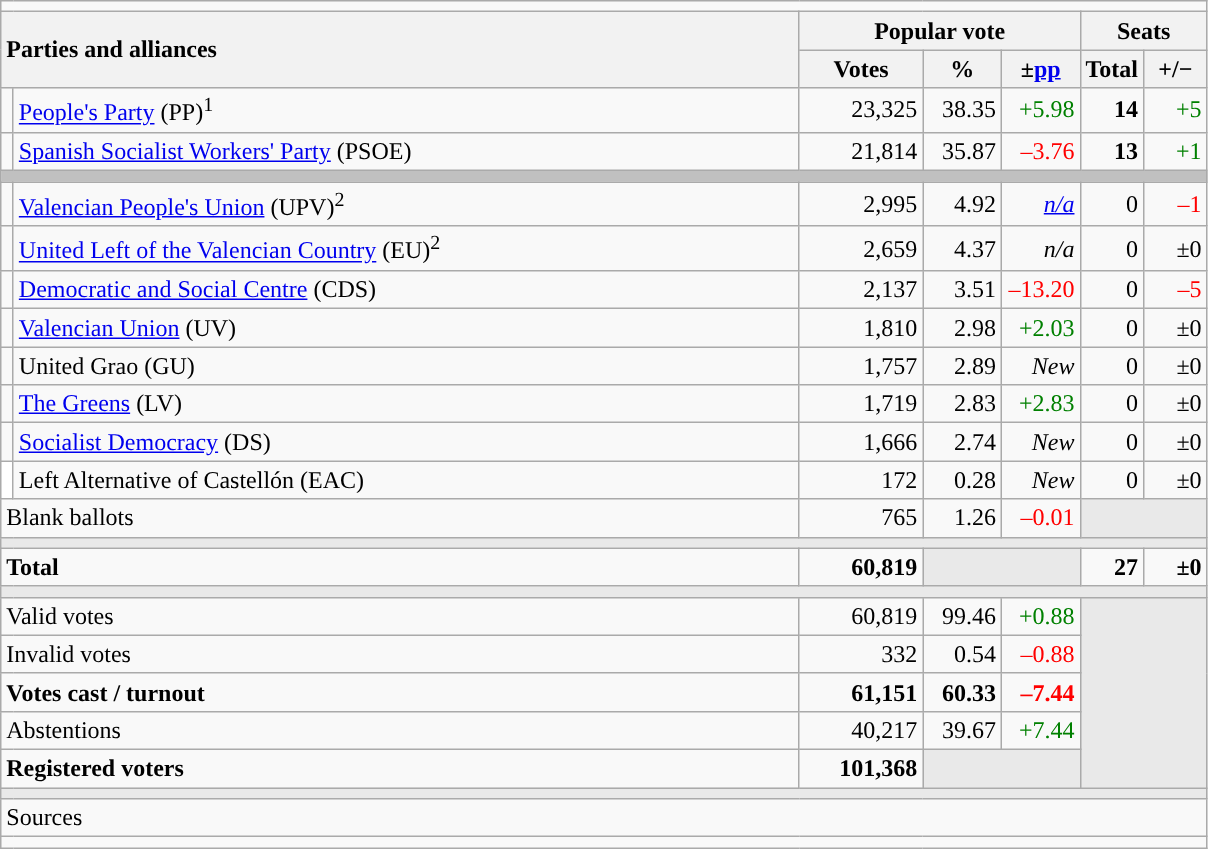<table class="wikitable" style="text-align:right;">
<tr>
<td colspan="7"></td>
</tr>
<tr>
<th style="text-align:left;" rowspan="2" colspan="2" width="525">Parties and alliances</th>
<th colspan="3">Popular vote</th>
<th colspan="2">Seats</th>
</tr>
<tr>
<th width="75">Votes</th>
<th width="45">%</th>
<th width="45">±<a href='#'>pp</a></th>
<th width="35">Total</th>
<th width="35">+/−</th>
</tr>
<tr>
<td width="1" style="color:inherit;background:"></td>
<td align="left"><a href='#'>People's Party</a> (PP)<sup>1</sup></td>
<td>23,325</td>
<td>38.35</td>
<td style="color:green;">+5.98</td>
<td><strong>14</strong></td>
<td style="color:green;">+5</td>
</tr>
<tr>
<td style="color:inherit;background:"></td>
<td align="left"><a href='#'>Spanish Socialist Workers' Party</a> (PSOE)</td>
<td>21,814</td>
<td>35.87</td>
<td style="color:red;">–3.76</td>
<td><strong>13</strong></td>
<td style="color:green;">+1</td>
</tr>
<tr>
<td colspan="7" bgcolor="#C0C0C0"></td>
</tr>
<tr>
<td style="color:inherit;background:"></td>
<td align="left"><a href='#'>Valencian People's Union</a> (UPV)<sup>2</sup></td>
<td>2,995</td>
<td>4.92</td>
<td><em><a href='#'>n/a</a></em></td>
<td>0</td>
<td style="color:red;">–1</td>
</tr>
<tr>
<td style="color:inherit;background:"></td>
<td align="left"><a href='#'>United Left of the Valencian Country</a> (EU)<sup>2</sup></td>
<td>2,659</td>
<td>4.37</td>
<td><em>n/a</em></td>
<td>0</td>
<td>±0</td>
</tr>
<tr>
<td style="color:inherit;background:"></td>
<td align="left"><a href='#'>Democratic and Social Centre</a> (CDS)</td>
<td>2,137</td>
<td>3.51</td>
<td style="color:red;">–13.20</td>
<td>0</td>
<td style="color:red;">–5</td>
</tr>
<tr>
<td style="color:inherit;background:"></td>
<td align="left"><a href='#'>Valencian Union</a> (UV)</td>
<td>1,810</td>
<td>2.98</td>
<td style="color:green;">+2.03</td>
<td>0</td>
<td>±0</td>
</tr>
<tr>
<td style="color:inherit;background:"></td>
<td align="left">United Grao (GU)</td>
<td>1,757</td>
<td>2.89</td>
<td><em>New</em></td>
<td>0</td>
<td>±0</td>
</tr>
<tr>
<td style="color:inherit;background:"></td>
<td align="left"><a href='#'>The Greens</a> (LV)</td>
<td>1,719</td>
<td>2.83</td>
<td style="color:green;">+2.83</td>
<td>0</td>
<td>±0</td>
</tr>
<tr>
<td style="color:inherit;background:"></td>
<td align="left"><a href='#'>Socialist Democracy</a> (DS)</td>
<td>1,666</td>
<td>2.74</td>
<td><em>New</em></td>
<td>0</td>
<td>±0</td>
</tr>
<tr>
<td bgcolor="white"></td>
<td align="left">Left Alternative of Castellón (EAC)</td>
<td>172</td>
<td>0.28</td>
<td><em>New</em></td>
<td>0</td>
<td>±0</td>
</tr>
<tr>
<td align="left" colspan="2">Blank ballots</td>
<td>765</td>
<td>1.26</td>
<td style="color:red;">–0.01</td>
<td bgcolor="#E9E9E9" colspan="2"></td>
</tr>
<tr>
<td colspan="7" bgcolor="#E9E9E9"></td>
</tr>
<tr style="font-weight:bold;">
<td align="left" colspan="2">Total</td>
<td>60,819</td>
<td bgcolor="#E9E9E9" colspan="2"></td>
<td>27</td>
<td>±0</td>
</tr>
<tr>
<td colspan="7" bgcolor="#E9E9E9"></td>
</tr>
<tr>
<td align="left" colspan="2">Valid votes</td>
<td>60,819</td>
<td>99.46</td>
<td style="color:green;">+0.88</td>
<td bgcolor="#E9E9E9" colspan="2" rowspan="5"></td>
</tr>
<tr>
<td align="left" colspan="2">Invalid votes</td>
<td>332</td>
<td>0.54</td>
<td style="color:red;">–0.88</td>
</tr>
<tr style="font-weight:bold;">
<td align="left" colspan="2">Votes cast / turnout</td>
<td>61,151</td>
<td>60.33</td>
<td style="color:red;">–7.44</td>
</tr>
<tr>
<td align="left" colspan="2">Abstentions</td>
<td>40,217</td>
<td>39.67</td>
<td style="color:green;">+7.44</td>
</tr>
<tr style="font-weight:bold;">
<td align="left" colspan="2">Registered voters</td>
<td>101,368</td>
<td bgcolor="#E9E9E9" colspan="2"></td>
</tr>
<tr>
<td colspan="7" bgcolor="#E9E9E9"></td>
</tr>
<tr>
<td align="left" colspan="7">Sources</td>
</tr>
<tr>
<td colspan="7" style="text-align:left; max-width:790px;"></td>
</tr>
</table>
